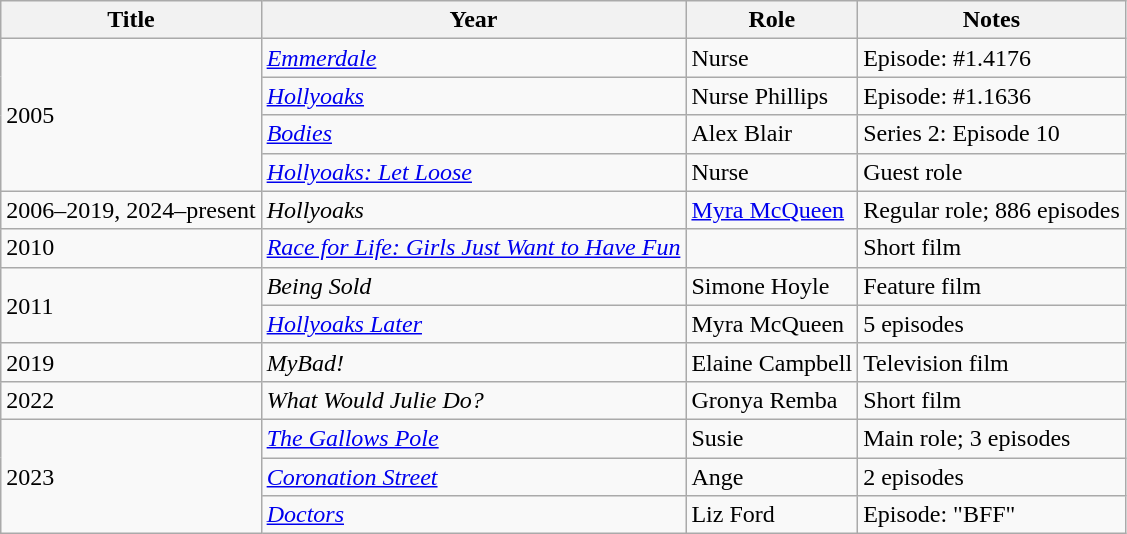<table class="wikitable">
<tr>
<th>Title</th>
<th>Year</th>
<th>Role</th>
<th>Notes</th>
</tr>
<tr>
<td rowspan="4">2005</td>
<td><em><a href='#'>Emmerdale</a></em></td>
<td>Nurse</td>
<td>Episode: #1.4176</td>
</tr>
<tr>
<td><em><a href='#'>Hollyoaks</a></em></td>
<td>Nurse Phillips</td>
<td>Episode: #1.1636</td>
</tr>
<tr>
<td><em><a href='#'>Bodies</a></em></td>
<td>Alex Blair</td>
<td>Series 2: Episode 10</td>
</tr>
<tr>
<td><em><a href='#'>Hollyoaks: Let Loose</a></em></td>
<td>Nurse</td>
<td>Guest role</td>
</tr>
<tr>
<td>2006–2019, 2024–present</td>
<td><em>Hollyoaks</em></td>
<td><a href='#'>Myra McQueen</a></td>
<td>Regular role; 886 episodes</td>
</tr>
<tr>
<td>2010</td>
<td><em><a href='#'>Race for Life: Girls Just Want to Have Fun</a></em></td>
<td></td>
<td>Short film</td>
</tr>
<tr>
<td rowspan="2">2011</td>
<td><em>Being Sold</em></td>
<td>Simone Hoyle</td>
<td>Feature film</td>
</tr>
<tr>
<td><em><a href='#'>Hollyoaks Later</a></em></td>
<td>Myra McQueen</td>
<td>5 episodes</td>
</tr>
<tr>
<td>2019</td>
<td><em>MyBad!</em></td>
<td>Elaine Campbell</td>
<td>Television film</td>
</tr>
<tr>
<td>2022</td>
<td><em>What Would Julie Do?</em></td>
<td>Gronya Remba</td>
<td>Short film</td>
</tr>
<tr>
<td rowspan="3">2023</td>
<td><em><a href='#'>The Gallows Pole</a></em></td>
<td>Susie</td>
<td>Main role; 3 episodes</td>
</tr>
<tr>
<td><em><a href='#'>Coronation Street</a></em></td>
<td>Ange</td>
<td>2 episodes</td>
</tr>
<tr>
<td><em><a href='#'>Doctors</a></em></td>
<td>Liz Ford</td>
<td>Episode: "BFF"</td>
</tr>
</table>
